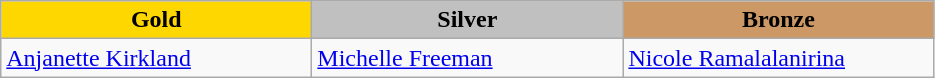<table class="wikitable" style="text-align:left">
<tr align="center">
<td width=200 bgcolor=gold><strong>Gold</strong></td>
<td width=200 bgcolor=silver><strong>Silver</strong></td>
<td width=200 bgcolor=CC9966><strong>Bronze</strong></td>
</tr>
<tr>
<td><a href='#'>Anjanette Kirkland</a><br><em></em></td>
<td><a href='#'>Michelle Freeman</a><br><em></em></td>
<td><a href='#'>Nicole Ramalalanirina</a><br><em></em></td>
</tr>
</table>
